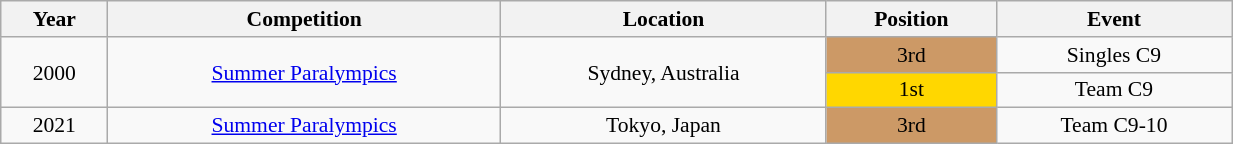<table class="wikitable" width=65% style="font-size:90%; text-align:center;">
<tr>
<th>Year</th>
<th>Competition</th>
<th>Location</th>
<th>Position</th>
<th>Event</th>
</tr>
<tr>
<td rowspan=2>2000</td>
<td rowspan=2><a href='#'>Summer Paralympics</a></td>
<td rowspan=2>Sydney, Australia</td>
<td bgcolor="cc9966">3rd</td>
<td>Singles C9</td>
</tr>
<tr>
<td bgcolor="gold">1st</td>
<td>Team C9</td>
</tr>
<tr>
<td>2021</td>
<td><a href='#'>Summer Paralympics</a></td>
<td>Tokyo, Japan</td>
<td bgcolor="cc9966">3rd</td>
<td>Team C9-10</td>
</tr>
</table>
